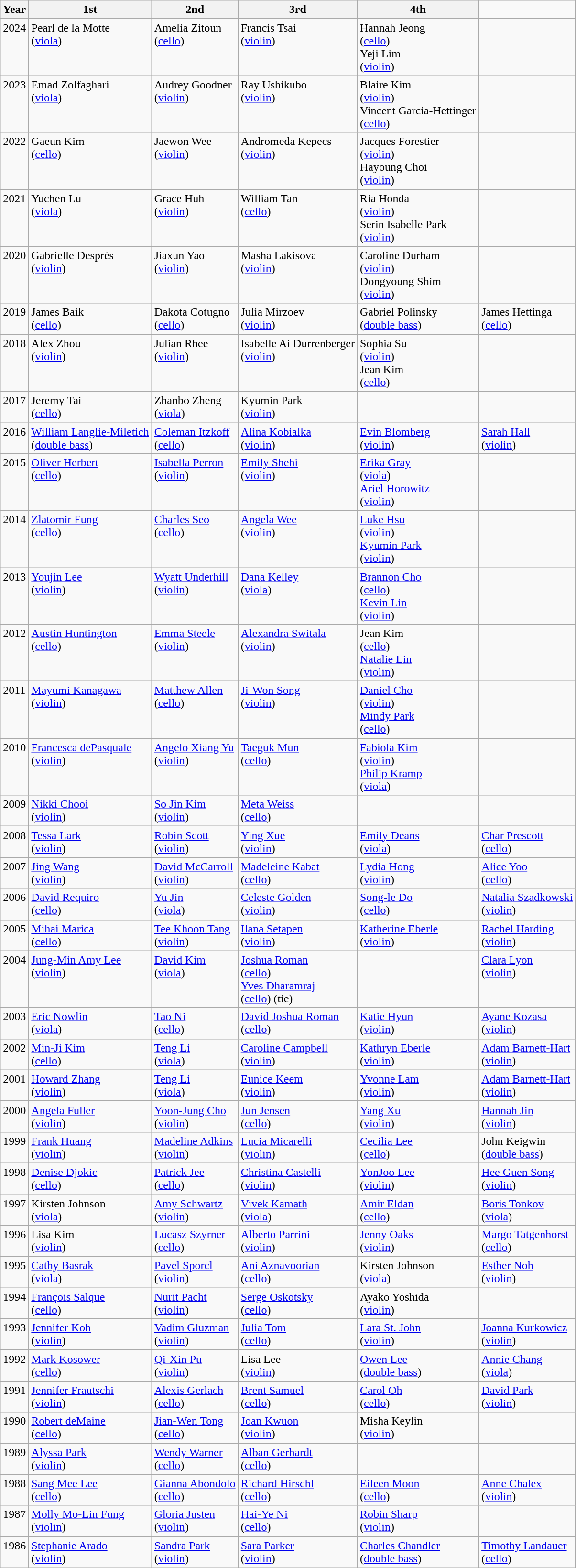<table class="wikitable">
<tr>
<th>Year</th>
<th>1st</th>
<th>2nd</th>
<th>3rd</th>
<th>4th</th>
</tr>
<tr valign="top">
<td>2024</td>
<td>Pearl de la Motte <br>(<a href='#'>viola</a>)</td>
<td>Amelia Zitoun <br>(<a href='#'>cello</a>)</td>
<td>Francis Tsai  <br>(<a href='#'>violin</a>)</td>
<td>Hannah Jeong <br>(<a href='#'>cello</a>)<br>Yeji Lim <br>(<a href='#'>violin</a>)</td>
<td></td>
</tr>
<tr valign="top">
<td>2023</td>
<td>Emad Zolfaghari <br>(<a href='#'>viola</a>)</td>
<td>Audrey Goodner <br>(<a href='#'>violin</a>)</td>
<td>Ray Ushikubo <br>(<a href='#'>violin</a>)</td>
<td>Blaire Kim <br>(<a href='#'>violin</a>)<br>Vincent Garcia-Hettinger <br>(<a href='#'>cello</a>)</td>
<td></td>
</tr>
<tr valign="top">
<td>2022</td>
<td>Gaeun Kim <br>(<a href='#'>cello</a>)</td>
<td>Jaewon Wee <br>(<a href='#'>violin</a>)</td>
<td>Andromeda Kepecs <br>(<a href='#'>violin</a>)</td>
<td>Jacques Forestier <br>(<a href='#'>violin</a>)<br>Hayoung Choi <br>(<a href='#'>violin</a>)</td>
<td></td>
</tr>
<tr valign="top">
<td>2021</td>
<td>Yuchen Lu <br>(<a href='#'>viola</a>)</td>
<td>Grace Huh <br>(<a href='#'>violin</a>)</td>
<td>William Tan <br>(<a href='#'>cello</a>)</td>
<td>Ria Honda <br>(<a href='#'>violin</a>)<br>Serin Isabelle Park <br>(<a href='#'>violin</a>)</td>
<td></td>
</tr>
<tr valign="top">
<td>2020</td>
<td>Gabrielle Després <br>(<a href='#'>violin</a>)</td>
<td>Jiaxun Yao <br>(<a href='#'>violin</a>)</td>
<td>Masha Lakisova <br>(<a href='#'>violin</a>)</td>
<td>Caroline Durham <br>(<a href='#'>violin</a>)<br>Dongyoung Shim<br>(<a href='#'>violin</a>)</td>
<td></td>
</tr>
<tr valign="top">
<td>2019</td>
<td>James Baik <br>(<a href='#'>cello</a>)</td>
<td>Dakota Cotugno <br>(<a href='#'>cello</a>)</td>
<td>Julia Mirzoev <br>(<a href='#'>violin</a>)</td>
<td>Gabriel Polinsky <br>(<a href='#'>double bass</a>)</td>
<td>James Hettinga <br>(<a href='#'>cello</a>)</td>
</tr>
<tr valign="top">
<td>2018</td>
<td>Alex Zhou <br>(<a href='#'>violin</a>)</td>
<td>Julian Rhee <br>(<a href='#'>violin</a>)</td>
<td>Isabelle Ai Durrenberger <br>(<a href='#'>violin</a>)</td>
<td>Sophia Su <br>(<a href='#'>violin</a>)<br>Jean Kim<br>(<a href='#'>cello</a>)</td>
<td></td>
</tr>
<tr valign="top">
<td>2017</td>
<td>Jeremy Tai <br>(<a href='#'>cello</a>)</td>
<td>Zhanbo Zheng <br>(<a href='#'>viola</a>)</td>
<td>Kyumin Park <br>(<a href='#'>violin</a>)</td>
<td></td>
<td></td>
</tr>
<tr valign="top">
<td>2016</td>
<td><a href='#'>William Langlie-Miletich</a> <br>(<a href='#'>double bass</a>)</td>
<td><a href='#'>Coleman Itzkoff</a> <br>(<a href='#'>cello</a>)</td>
<td><a href='#'>Alina Kobialka</a> <br>(<a href='#'>violin</a>)</td>
<td><a href='#'>Evin Blomberg</a> <br>(<a href='#'>violin</a>)</td>
<td><a href='#'>Sarah Hall</a><br>(<a href='#'>violin</a>)</td>
</tr>
<tr valign="top">
<td>2015</td>
<td><a href='#'>Oliver Herbert</a> <br>(<a href='#'>cello</a>)</td>
<td><a href='#'>Isabella Perron</a> <br>(<a href='#'>violin</a>)</td>
<td><a href='#'>Emily Shehi</a> <br>(<a href='#'>violin</a>)</td>
<td><a href='#'>Erika Gray</a> <br>(<a href='#'>viola</a>)<br><a href='#'>Ariel Horowitz</a><br>(<a href='#'>violin</a>)</td>
<td></td>
</tr>
<tr valign="top">
<td>2014</td>
<td><a href='#'>Zlatomir Fung</a> <br>(<a href='#'>cello</a>)</td>
<td><a href='#'>Charles Seo</a> <br>(<a href='#'>cello</a>)</td>
<td><a href='#'>Angela Wee</a> <br>(<a href='#'>violin</a>)</td>
<td><a href='#'>Luke Hsu</a> <br>(<a href='#'>violin</a>)<br><a href='#'>Kyumin Park</a><br>(<a href='#'>violin</a>)</td>
<td></td>
</tr>
<tr valign="top">
<td>2013</td>
<td><a href='#'>Youjin Lee</a> <br>(<a href='#'>violin</a>)</td>
<td><a href='#'>Wyatt Underhill</a> <br>(<a href='#'>violin</a>)</td>
<td><a href='#'>Dana Kelley</a> <br>(<a href='#'>viola</a>)</td>
<td><a href='#'>Brannon Cho</a> <br>(<a href='#'>cello</a>)<br><a href='#'>Kevin Lin</a><br>(<a href='#'>violin</a>)</td>
<td></td>
</tr>
<tr valign="top">
<td>2012</td>
<td><a href='#'>Austin Huntington</a> <br>(<a href='#'>cello</a>)</td>
<td><a href='#'>Emma Steele</a> <br>(<a href='#'>violin</a>)</td>
<td><a href='#'>Alexandra Switala</a> <br>(<a href='#'>violin</a>)</td>
<td>Jean Kim <br>(<a href='#'>cello</a>)<br><a href='#'>Natalie Lin</a><br>(<a href='#'>violin</a>)</td>
<td></td>
</tr>
<tr valign="top">
<td>2011</td>
<td><a href='#'>Mayumi Kanagawa</a> <br>(<a href='#'>violin</a>)</td>
<td><a href='#'>Matthew Allen</a> <br>(<a href='#'>cello</a>)</td>
<td><a href='#'>Ji-Won Song</a> <br>(<a href='#'>violin</a>)</td>
<td><a href='#'>Daniel Cho</a> <br>(<a href='#'>violin</a>)<br><a href='#'>Mindy Park</a><br>(<a href='#'>cello</a>)</td>
<td></td>
</tr>
<tr valign="top">
<td>2010</td>
<td><a href='#'>Francesca dePasquale</a> <br>(<a href='#'>violin</a>)</td>
<td><a href='#'>Angelo Xiang Yu</a> <br>(<a href='#'>violin</a>)</td>
<td><a href='#'>Taeguk Mun</a> <br>(<a href='#'>cello</a>)</td>
<td><a href='#'>Fabiola Kim</a> <br>(<a href='#'>violin</a>)<br><a href='#'>Philip Kramp</a><br>(<a href='#'>viola</a>)</td>
<td></td>
</tr>
<tr valign="top">
<td>2009</td>
<td><a href='#'>Nikki Chooi</a> <br>(<a href='#'>violin</a>)</td>
<td><a href='#'>So Jin Kim</a> <br>(<a href='#'>violin</a>)</td>
<td><a href='#'>Meta Weiss</a> <br>(<a href='#'>cello</a>)</td>
<td></td>
<td></td>
</tr>
<tr valign="top">
<td>2008</td>
<td><a href='#'>Tessa Lark</a> <br>(<a href='#'>violin</a>)</td>
<td><a href='#'>Robin Scott</a> <br>(<a href='#'>violin</a>)</td>
<td><a href='#'>Ying Xue</a> <br>(<a href='#'>violin</a>)</td>
<td><a href='#'>Emily Deans</a> <br>(<a href='#'>viola</a>)</td>
<td><a href='#'>Char Prescott</a> <br>(<a href='#'>cello</a>)</td>
</tr>
<tr valign="top">
<td>2007</td>
<td><a href='#'>Jing Wang</a> <br>(<a href='#'>violin</a>)</td>
<td><a href='#'>David McCarroll</a> <br>(<a href='#'>violin</a>)</td>
<td><a href='#'>Madeleine Kabat</a> <br>(<a href='#'>cello</a>)</td>
<td><a href='#'>Lydia Hong</a> <br>(<a href='#'>violin</a>)</td>
<td><a href='#'>Alice Yoo</a> <br>(<a href='#'>cello</a>)</td>
</tr>
<tr valign="top">
<td>2006</td>
<td><a href='#'>David Requiro</a> <br>(<a href='#'>cello</a>)</td>
<td><a href='#'>Yu Jin</a> <br>(<a href='#'>viola</a>)</td>
<td><a href='#'>Celeste Golden</a> <br>(<a href='#'>violin</a>)</td>
<td><a href='#'>Song-le Do</a> <br>(<a href='#'>cello</a>)</td>
<td><a href='#'>Natalia Szadkowski</a> <br>(<a href='#'>violin</a>)</td>
</tr>
<tr valign="top">
<td>2005</td>
<td><a href='#'>Mihai Marica</a> <br>(<a href='#'>cello</a>)</td>
<td><a href='#'>Tee Khoon Tang</a> <br>(<a href='#'>violin</a>)</td>
<td><a href='#'>Ilana Setapen</a> <br>(<a href='#'>violin</a>)</td>
<td><a href='#'>Katherine Eberle</a> <br>(<a href='#'>violin</a>)</td>
<td><a href='#'>Rachel Harding</a> <br>(<a href='#'>violin</a>)</td>
</tr>
<tr valign="top">
<td>2004</td>
<td><a href='#'>Jung-Min Amy Lee</a> <br>(<a href='#'>violin</a>)</td>
<td><a href='#'>David Kim</a> <br>(<a href='#'>viola</a>)</td>
<td><a href='#'>Joshua Roman</a> <br>(<a href='#'>cello</a>)<br><a href='#'>Yves Dharamraj</a><br>(<a href='#'>cello</a>) (tie)</td>
<td></td>
<td><a href='#'>Clara Lyon</a> <br>(<a href='#'>violin</a>)</td>
</tr>
<tr valign="top">
<td>2003</td>
<td><a href='#'>Eric Nowlin</a> <br>(<a href='#'>viola</a>)</td>
<td><a href='#'>Tao Ni</a> <br>(<a href='#'>cello</a>)</td>
<td><a href='#'>David Joshua Roman</a> <br>(<a href='#'>cello</a>)</td>
<td><a href='#'>Katie Hyun</a> <br>(<a href='#'>violin</a>)</td>
<td><a href='#'>Ayane Kozasa</a> <br>(<a href='#'>violin</a>)</td>
</tr>
<tr valign="top">
<td>2002</td>
<td><a href='#'>Min-Ji Kim</a> <br>(<a href='#'>cello</a>)</td>
<td><a href='#'>Teng Li</a> <br>(<a href='#'>viola</a>)</td>
<td><a href='#'>Caroline Campbell</a> <br>(<a href='#'>violin</a>)</td>
<td><a href='#'>Kathryn Eberle</a> <br>(<a href='#'>violin</a>)</td>
<td><a href='#'>Adam Barnett-Hart</a> <br>(<a href='#'>violin</a>)</td>
</tr>
<tr valign="top">
<td>2001</td>
<td><a href='#'>Howard Zhang</a> <br>(<a href='#'>violin</a>)</td>
<td><a href='#'>Teng Li</a> <br>(<a href='#'>viola</a>)</td>
<td><a href='#'>Eunice Keem</a> <br>(<a href='#'>violin</a>)</td>
<td><a href='#'>Yvonne Lam</a> <br>(<a href='#'>violin</a>)</td>
<td><a href='#'>Adam Barnett-Hart</a> <br>(<a href='#'>violin</a>)</td>
</tr>
<tr valign="top">
<td>2000</td>
<td><a href='#'>Angela Fuller</a> <br>(<a href='#'>violin</a>)</td>
<td><a href='#'>Yoon-Jung Cho</a> <br>(<a href='#'>violin</a>)</td>
<td><a href='#'>Jun Jensen</a> <br>(<a href='#'>cello</a>)</td>
<td><a href='#'>Yang Xu</a> <br>(<a href='#'>violin</a>)</td>
<td><a href='#'>Hannah Jin</a> <br>(<a href='#'>violin</a>)</td>
</tr>
<tr valign="top">
<td>1999</td>
<td><a href='#'>Frank Huang</a> <br>(<a href='#'>violin</a>)</td>
<td><a href='#'>Madeline Adkins</a> <br>(<a href='#'>violin</a>)</td>
<td><a href='#'>Lucia Micarelli</a> <br>(<a href='#'>violin</a>)</td>
<td><a href='#'>Cecilia Lee</a> <br>(<a href='#'>cello</a>)</td>
<td>John Keigwin <br>(<a href='#'>double bass</a>)</td>
</tr>
<tr valign="top">
<td>1998</td>
<td><a href='#'>Denise Djokic</a> <br>(<a href='#'>cello</a>)</td>
<td><a href='#'>Patrick Jee</a> <br>(<a href='#'>cello</a>)</td>
<td><a href='#'>Christina Castelli</a> <br>(<a href='#'>violin</a>)</td>
<td><a href='#'>YonJoo Lee</a> <br>(<a href='#'>violin</a>)</td>
<td><a href='#'>Hee Guen Song</a> <br>(<a href='#'>violin</a>)</td>
</tr>
<tr valign="top">
<td>1997</td>
<td>Kirsten Johnson <br>(<a href='#'>viola</a>)</td>
<td><a href='#'>Amy Schwartz</a> <br>(<a href='#'>violin</a>)</td>
<td><a href='#'>Vivek Kamath</a> <br>(<a href='#'>viola</a>)</td>
<td><a href='#'>Amir Eldan</a> <br>(<a href='#'>cello</a>)</td>
<td><a href='#'>Boris Tonkov</a> <br>(<a href='#'>viola</a>)</td>
</tr>
<tr valign="top">
<td>1996</td>
<td>Lisa Kim <br>(<a href='#'>violin</a>)</td>
<td><a href='#'>Lucasz Szyrner</a> <br>(<a href='#'>cello</a>)</td>
<td><a href='#'>Alberto Parrini</a> <br>(<a href='#'>violin</a>)</td>
<td><a href='#'>Jenny Oaks</a> <br>(<a href='#'>violin</a>)</td>
<td><a href='#'>Margo Tatgenhorst</a> <br>(<a href='#'>cello</a>)</td>
</tr>
<tr valign="top">
<td>1995</td>
<td><a href='#'>Cathy Basrak</a> <br>(<a href='#'>viola</a>)</td>
<td><a href='#'>Pavel Sporcl</a> <br>(<a href='#'>violin</a>)</td>
<td><a href='#'>Ani Aznavoorian</a> <br>(<a href='#'>cello</a>)</td>
<td>Kirsten Johnson <br>(<a href='#'>viola</a>)</td>
<td><a href='#'>Esther Noh</a> <br>(<a href='#'>violin</a>)</td>
</tr>
<tr valign="top">
<td>1994</td>
<td><a href='#'>François Salque</a> <br>(<a href='#'>cello</a>)</td>
<td><a href='#'>Nurit Pacht</a> <br>(<a href='#'>violin</a>)</td>
<td><a href='#'>Serge Oskotsky</a> <br>(<a href='#'>cello</a>)</td>
<td>Ayako Yoshida <br>(<a href='#'>violin</a>)</td>
</tr>
<tr valign="top">
<td>1993</td>
<td><a href='#'>Jennifer Koh</a> <br>(<a href='#'>violin</a>)</td>
<td><a href='#'>Vadim Gluzman</a> <br>(<a href='#'>violin</a>)</td>
<td><a href='#'>Julia Tom</a> <br>(<a href='#'>cello</a>)</td>
<td><a href='#'>Lara St. John</a> <br>(<a href='#'>violin</a>)</td>
<td><a href='#'>Joanna Kurkowicz</a> <br>(<a href='#'>violin</a>)</td>
</tr>
<tr valign="top">
<td>1992</td>
<td><a href='#'>Mark Kosower</a> <br>(<a href='#'>cello</a>)</td>
<td><a href='#'>Qi-Xin Pu</a> <br>(<a href='#'>violin</a>)</td>
<td>Lisa Lee <br>(<a href='#'>violin</a>)</td>
<td><a href='#'>Owen Lee</a> <br>(<a href='#'>double bass</a>)</td>
<td><a href='#'>Annie Chang</a> <br>(<a href='#'>viola</a>)</td>
</tr>
<tr valign="top">
<td>1991</td>
<td><a href='#'>Jennifer Frautschi</a> <br>(<a href='#'>violin</a>)</td>
<td><a href='#'>Alexis Gerlach</a> <br>(<a href='#'>cello</a>)</td>
<td><a href='#'>Brent Samuel</a> <br>(<a href='#'>cello</a>)</td>
<td><a href='#'>Carol Oh</a> <br>(<a href='#'>cello</a>)</td>
<td><a href='#'>David Park</a> <br>(<a href='#'>violin</a>)</td>
</tr>
<tr valign="top">
<td>1990</td>
<td><a href='#'>Robert deMaine</a> <br>(<a href='#'>cello</a>)</td>
<td><a href='#'>Jian-Wen Tong</a> <br>(<a href='#'>cello</a>)</td>
<td><a href='#'>Joan Kwuon</a> <br>(<a href='#'>violin</a>)</td>
<td>Misha Keylin <br>(<a href='#'>violin</a>)</td>
</tr>
<tr valign="top">
<td>1989</td>
<td><a href='#'>Alyssa Park</a> <br>(<a href='#'>violin</a>)</td>
<td><a href='#'>Wendy Warner</a> <br>(<a href='#'>cello</a>)</td>
<td><a href='#'>Alban Gerhardt</a> <br>(<a href='#'>cello</a>)</td>
<td></td>
<td></td>
</tr>
<tr valign="top">
<td>1988</td>
<td><a href='#'>Sang Mee Lee</a> <br>(<a href='#'>cello</a>)</td>
<td><a href='#'>Gianna Abondolo</a> <br>(<a href='#'>cello</a>)</td>
<td><a href='#'>Richard Hirschl</a> <br>(<a href='#'>cello</a>)</td>
<td><a href='#'>Eileen Moon</a> <br>(<a href='#'>cello</a>)</td>
<td><a href='#'>Anne Chalex</a> <br>(<a href='#'>violin</a>)</td>
</tr>
<tr valign="top">
<td>1987</td>
<td><a href='#'>Molly Mo-Lin Fung</a> <br>(<a href='#'>violin</a>)</td>
<td><a href='#'>Gloria Justen</a> <br>(<a href='#'>violin</a>)</td>
<td><a href='#'>Hai-Ye Ni</a> <br>(<a href='#'>cello</a>)</td>
<td><a href='#'>Robin Sharp</a> <br>(<a href='#'>violin</a>)</td>
<td></td>
</tr>
<tr valign="top">
<td>1986</td>
<td><a href='#'>Stephanie Arado</a> <br>(<a href='#'>violin</a>)</td>
<td><a href='#'>Sandra Park</a> <br>(<a href='#'>violin</a>)</td>
<td><a href='#'>Sara Parker</a> <br>(<a href='#'>violin</a>)</td>
<td><a href='#'>Charles Chandler</a> <br>(<a href='#'>double bass</a>)</td>
<td><a href='#'>Timothy Landauer</a> <br>(<a href='#'>cello</a>)</td>
</tr>
</table>
